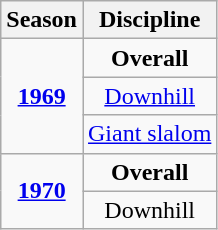<table class=wikitable style="text-align:center">
<tr>
<th>Season</th>
<th>Discipline</th>
</tr>
<tr>
<td rowspan=3><strong><a href='#'>1969</a></strong></td>
<td><strong>Overall</strong></td>
</tr>
<tr>
<td><a href='#'>Downhill</a></td>
</tr>
<tr>
<td><a href='#'>Giant slalom</a></td>
</tr>
<tr>
<td rowspan=2><strong><a href='#'>1970</a></strong></td>
<td><strong>Overall</strong></td>
</tr>
<tr>
<td>Downhill</td>
</tr>
</table>
